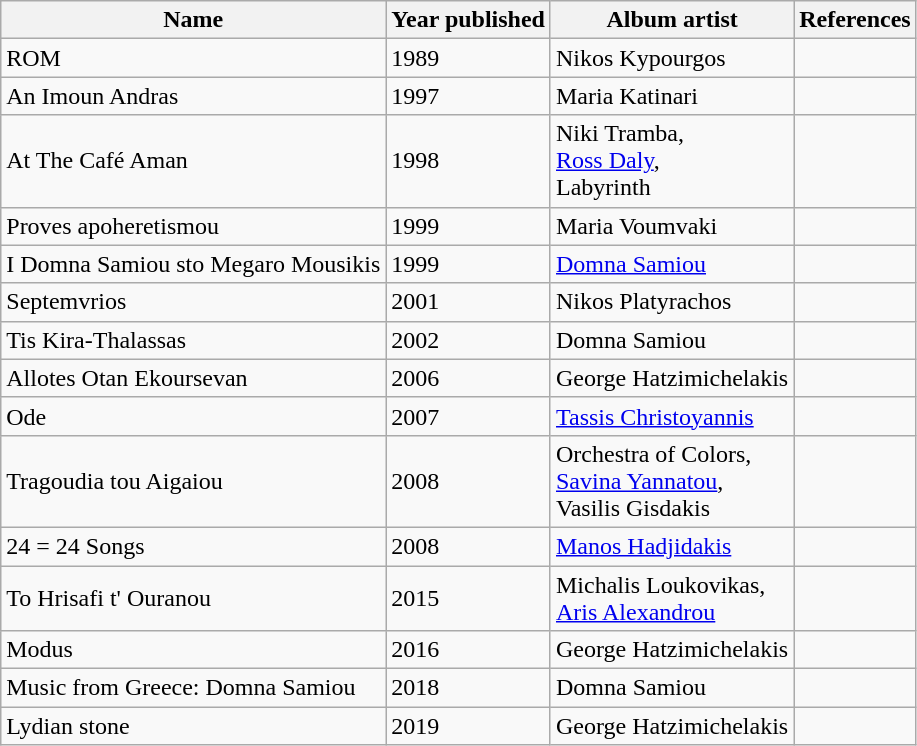<table class="wikitable">
<tr>
<th>Name</th>
<th>Year published</th>
<th>Album artist</th>
<th>References</th>
</tr>
<tr>
<td>ROM</td>
<td>1989</td>
<td>Nikos Kypourgos</td>
<td></td>
</tr>
<tr>
<td>An Imoun Andras</td>
<td>1997</td>
<td>Maria Katinari</td>
<td></td>
</tr>
<tr>
<td>At The Café Aman</td>
<td>1998</td>
<td>Niki Tramba,<br><a href='#'>Ross Daly</a>,<br>Labyrinth</td>
<td></td>
</tr>
<tr>
<td>Proves apoheretismou</td>
<td>1999</td>
<td>Maria Voumvaki</td>
<td></td>
</tr>
<tr>
<td>I Domna Samiou sto Megaro Mousikis</td>
<td>1999</td>
<td><a href='#'>Domna Samiou</a></td>
<td></td>
</tr>
<tr>
<td>Septemvrios</td>
<td>2001</td>
<td>Nikos Platyrachos</td>
<td></td>
</tr>
<tr>
<td>Tis Kira-Thalassas</td>
<td>2002</td>
<td>Domna Samiou</td>
<td></td>
</tr>
<tr>
<td>Allotes Otan Ekoursevan</td>
<td>2006</td>
<td>George Hatzimichelakis</td>
<td></td>
</tr>
<tr>
<td>Ode</td>
<td>2007</td>
<td><a href='#'>Tassis Christoyannis</a></td>
<td></td>
</tr>
<tr>
<td>Tragoudia tou Aigaiou</td>
<td>2008</td>
<td>Orchestra of Colors,<br><a href='#'>Savina Yannatou</a>,<br>Vasilis Gisdakis</td>
<td></td>
</tr>
<tr>
<td>24 = 24 Songs</td>
<td>2008</td>
<td><a href='#'>Manos Hadjidakis</a></td>
<td></td>
</tr>
<tr>
<td>To Hrisafi t' Ouranou</td>
<td>2015</td>
<td>Michalis Loukovikas,<br><a href='#'>Aris Alexandrou</a></td>
<td></td>
</tr>
<tr>
<td>Modus</td>
<td>2016</td>
<td>George Hatzimichelakis</td>
<td></td>
</tr>
<tr>
<td>Music from Greece: Domna Samiou</td>
<td>2018</td>
<td>Domna Samiou</td>
<td></td>
</tr>
<tr>
<td>Lydian stone</td>
<td>2019</td>
<td>George Hatzimichelakis</td>
<td></td>
</tr>
</table>
